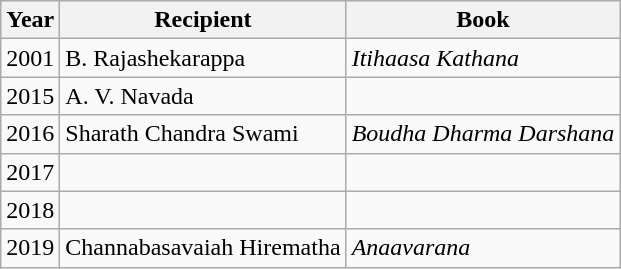<table class="wikitable sortable">
<tr>
<th>Year</th>
<th>Recipient</th>
<th>Book</th>
</tr>
<tr>
<td>2001</td>
<td>B. Rajashekarappa</td>
<td><em>Itihaasa Kathana</em></td>
</tr>
<tr>
<td>2015</td>
<td>A. V. Navada</td>
<td></td>
</tr>
<tr>
<td>2016</td>
<td>Sharath Chandra Swami</td>
<td><em>Boudha Dharma Darshana</em></td>
</tr>
<tr>
<td>2017</td>
<td></td>
<td></td>
</tr>
<tr>
<td>2018</td>
<td></td>
<td></td>
</tr>
<tr>
<td>2019</td>
<td>Channabasavaiah Hirematha</td>
<td><em>Anaavarana</em></td>
</tr>
</table>
